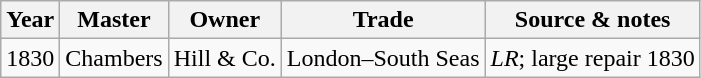<table class=" wikitable">
<tr>
<th>Year</th>
<th>Master</th>
<th>Owner</th>
<th>Trade</th>
<th>Source & notes</th>
</tr>
<tr>
<td>1830</td>
<td>Chambers</td>
<td>Hill & Co.</td>
<td>London–South Seas</td>
<td><em>LR</em>; large repair 1830</td>
</tr>
</table>
